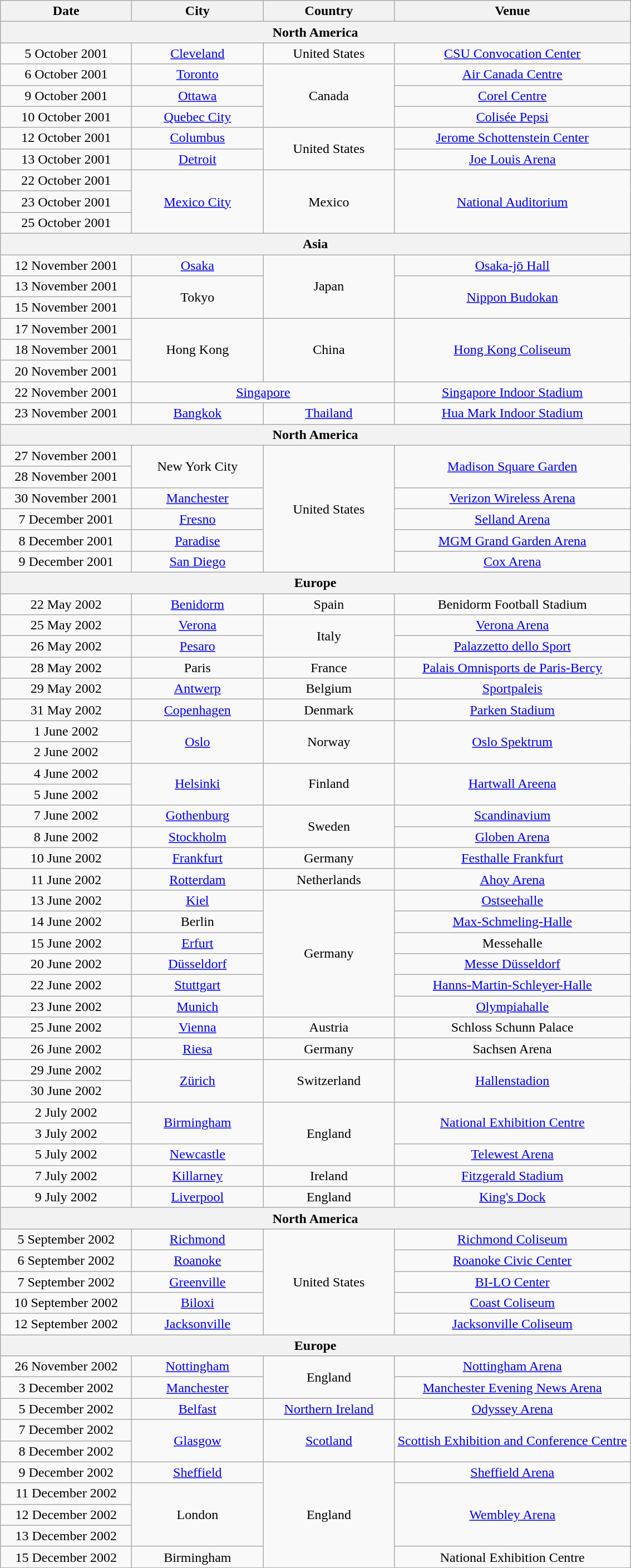<table class="wikitable" style="text-align:center;">
<tr>
<th width="150">Date</th>
<th width="150">City</th>
<th width="150">Country</th>
<th width="275">Venue</th>
</tr>
<tr>
<th colspan="4">North America</th>
</tr>
<tr>
<td>5 October 2001</td>
<td><a href='#'>Cleveland</a></td>
<td>United States</td>
<td><a href='#'>CSU Convocation Center</a></td>
</tr>
<tr>
<td>6 October 2001</td>
<td><a href='#'>Toronto</a></td>
<td rowspan="3">Canada</td>
<td><a href='#'>Air Canada Centre</a></td>
</tr>
<tr>
<td>9 October 2001</td>
<td><a href='#'>Ottawa</a></td>
<td><a href='#'>Corel Centre</a></td>
</tr>
<tr>
<td>10 October 2001</td>
<td><a href='#'>Quebec City</a></td>
<td><a href='#'>Colisée Pepsi</a></td>
</tr>
<tr>
<td>12 October 2001</td>
<td><a href='#'>Columbus</a></td>
<td rowspan="2">United States</td>
<td><a href='#'>Jerome Schottenstein Center</a></td>
</tr>
<tr>
<td>13 October 2001</td>
<td><a href='#'>Detroit</a></td>
<td><a href='#'>Joe Louis Arena</a></td>
</tr>
<tr>
<td>22 October 2001</td>
<td rowspan="3"><a href='#'>Mexico City</a></td>
<td rowspan="3">Mexico</td>
<td rowspan="3"><a href='#'>National Auditorium</a></td>
</tr>
<tr>
<td>23 October 2001</td>
</tr>
<tr>
<td>25 October 2001</td>
</tr>
<tr>
<th colspan="4">Asia</th>
</tr>
<tr>
<td>12 November 2001</td>
<td><a href='#'>Osaka</a></td>
<td rowspan="3">Japan</td>
<td><a href='#'>Osaka-jō Hall</a></td>
</tr>
<tr>
<td>13 November 2001</td>
<td rowspan="2">Tokyo</td>
<td rowspan="2"><a href='#'>Nippon Budokan</a></td>
</tr>
<tr>
<td>15 November 2001</td>
</tr>
<tr>
<td>17 November 2001</td>
<td rowspan="3">Hong Kong</td>
<td rowspan="3">China</td>
<td rowspan="3"><a href='#'>Hong Kong Coliseum</a></td>
</tr>
<tr>
<td>18 November 2001</td>
</tr>
<tr>
<td>20 November 2001</td>
</tr>
<tr>
<td>22 November 2001</td>
<td colspan="2"><a href='#'>Singapore</a></td>
<td><a href='#'>Singapore Indoor Stadium</a></td>
</tr>
<tr>
<td>23 November 2001</td>
<td><a href='#'>Bangkok</a></td>
<td><a href='#'>Thailand</a></td>
<td><a href='#'>Hua Mark Indoor Stadium</a></td>
</tr>
<tr>
<th colspan="4">North America</th>
</tr>
<tr>
<td>27 November 2001</td>
<td rowspan="2">New York City</td>
<td rowspan="6">United States</td>
<td rowspan="2"><a href='#'>Madison Square Garden</a></td>
</tr>
<tr>
<td>28 November 2001</td>
</tr>
<tr>
<td>30 November 2001</td>
<td><a href='#'>Manchester</a></td>
<td><a href='#'>Verizon Wireless Arena</a></td>
</tr>
<tr>
<td>7 December 2001</td>
<td><a href='#'>Fresno</a></td>
<td><a href='#'>Selland Arena</a></td>
</tr>
<tr>
<td>8 December 2001</td>
<td><a href='#'>Paradise</a></td>
<td><a href='#'>MGM Grand Garden Arena</a></td>
</tr>
<tr>
<td>9 December 2001</td>
<td><a href='#'>San Diego</a></td>
<td><a href='#'>Cox Arena</a></td>
</tr>
<tr>
<th colspan="4">Europe</th>
</tr>
<tr>
<td>22 May 2002</td>
<td><a href='#'>Benidorm</a></td>
<td>Spain</td>
<td>Benidorm Football Stadium</td>
</tr>
<tr>
<td>25 May 2002</td>
<td><a href='#'>Verona</a></td>
<td rowspan="2">Italy</td>
<td><a href='#'>Verona Arena</a></td>
</tr>
<tr>
<td>26 May 2002</td>
<td><a href='#'>Pesaro</a></td>
<td><a href='#'>Palazzetto dello Sport</a></td>
</tr>
<tr>
<td>28 May 2002</td>
<td>Paris</td>
<td>France</td>
<td><a href='#'>Palais Omnisports de Paris-Bercy</a></td>
</tr>
<tr>
<td>29 May 2002</td>
<td><a href='#'>Antwerp</a></td>
<td>Belgium</td>
<td><a href='#'>Sportpaleis</a></td>
</tr>
<tr>
<td>31 May 2002</td>
<td><a href='#'>Copenhagen</a></td>
<td>Denmark</td>
<td><a href='#'>Parken Stadium</a></td>
</tr>
<tr>
<td>1 June 2002</td>
<td rowspan="2"><a href='#'>Oslo</a></td>
<td rowspan="2">Norway</td>
<td rowspan="2"><a href='#'>Oslo Spektrum</a></td>
</tr>
<tr>
<td>2 June 2002</td>
</tr>
<tr>
<td>4 June 2002</td>
<td rowspan="2"><a href='#'>Helsinki</a></td>
<td rowspan="2">Finland</td>
<td rowspan="2"><a href='#'>Hartwall Areena</a></td>
</tr>
<tr>
<td>5 June 2002</td>
</tr>
<tr>
<td>7 June 2002</td>
<td><a href='#'>Gothenburg</a></td>
<td rowspan="2">Sweden</td>
<td><a href='#'>Scandinavium</a></td>
</tr>
<tr>
<td>8 June 2002</td>
<td><a href='#'>Stockholm</a></td>
<td><a href='#'>Globen Arena</a></td>
</tr>
<tr>
<td>10 June 2002</td>
<td><a href='#'>Frankfurt</a></td>
<td>Germany</td>
<td><a href='#'>Festhalle Frankfurt</a></td>
</tr>
<tr>
<td>11 June 2002</td>
<td><a href='#'>Rotterdam</a></td>
<td>Netherlands</td>
<td><a href='#'>Ahoy Arena</a></td>
</tr>
<tr>
<td>13 June 2002</td>
<td><a href='#'>Kiel</a></td>
<td rowspan="6">Germany</td>
<td><a href='#'>Ostseehalle</a></td>
</tr>
<tr>
<td>14 June 2002</td>
<td>Berlin</td>
<td><a href='#'>Max-Schmeling-Halle</a></td>
</tr>
<tr>
<td>15 June 2002</td>
<td><a href='#'>Erfurt</a></td>
<td>Messehalle</td>
</tr>
<tr>
<td>20 June 2002</td>
<td><a href='#'>Düsseldorf</a></td>
<td><a href='#'>Messe Düsseldorf</a></td>
</tr>
<tr>
<td>22 June 2002</td>
<td><a href='#'>Stuttgart</a></td>
<td><a href='#'>Hanns-Martin-Schleyer-Halle</a></td>
</tr>
<tr>
<td>23 June 2002</td>
<td><a href='#'>Munich</a></td>
<td><a href='#'>Olympiahalle</a></td>
</tr>
<tr>
<td>25 June 2002</td>
<td><a href='#'>Vienna</a></td>
<td>Austria</td>
<td>Schloss Schunn Palace</td>
</tr>
<tr>
<td>26 June 2002</td>
<td><a href='#'>Riesa</a></td>
<td>Germany</td>
<td>Sachsen Arena</td>
</tr>
<tr>
<td>29 June 2002</td>
<td rowspan="2"><a href='#'>Zürich</a></td>
<td rowspan="2">Switzerland</td>
<td rowspan="2"><a href='#'>Hallenstadion</a></td>
</tr>
<tr>
<td>30 June 2002</td>
</tr>
<tr>
<td>2 July 2002</td>
<td rowspan="2"><a href='#'>Birmingham</a></td>
<td rowspan="3">England</td>
<td rowspan="2"><a href='#'>National Exhibition Centre</a></td>
</tr>
<tr>
<td>3 July 2002</td>
</tr>
<tr>
<td>5 July 2002</td>
<td><a href='#'>Newcastle</a></td>
<td><a href='#'>Telewest Arena</a></td>
</tr>
<tr>
<td>7 July 2002</td>
<td><a href='#'>Killarney</a></td>
<td>Ireland</td>
<td><a href='#'>Fitzgerald Stadium</a></td>
</tr>
<tr>
<td>9 July 2002</td>
<td><a href='#'>Liverpool</a></td>
<td>England</td>
<td><a href='#'>King's Dock</a></td>
</tr>
<tr>
<th colspan="4">North America</th>
</tr>
<tr>
<td>5 September 2002</td>
<td><a href='#'>Richmond</a></td>
<td rowspan="5">United States</td>
<td><a href='#'>Richmond Coliseum</a></td>
</tr>
<tr>
<td>6 September 2002</td>
<td><a href='#'>Roanoke</a></td>
<td><a href='#'>Roanoke Civic Center</a></td>
</tr>
<tr>
<td>7 September 2002</td>
<td><a href='#'>Greenville</a></td>
<td><a href='#'>BI-LO Center</a></td>
</tr>
<tr>
<td>10 September 2002</td>
<td><a href='#'>Biloxi</a></td>
<td><a href='#'>Coast Coliseum</a></td>
</tr>
<tr>
<td>12 September 2002</td>
<td><a href='#'>Jacksonville</a></td>
<td><a href='#'>Jacksonville Coliseum</a></td>
</tr>
<tr>
<th colspan="4">Europe</th>
</tr>
<tr>
<td>26 November 2002</td>
<td><a href='#'>Nottingham</a></td>
<td rowspan="2">England</td>
<td><a href='#'>Nottingham Arena</a></td>
</tr>
<tr>
<td>3 December 2002</td>
<td><a href='#'>Manchester</a></td>
<td><a href='#'>Manchester Evening News Arena</a></td>
</tr>
<tr>
<td>5 December 2002</td>
<td><a href='#'>Belfast</a></td>
<td><a href='#'>Northern Ireland</a></td>
<td><a href='#'>Odyssey Arena</a></td>
</tr>
<tr>
<td>7 December 2002</td>
<td rowspan="2"><a href='#'>Glasgow</a></td>
<td rowspan="2"><a href='#'>Scotland</a></td>
<td rowspan="2"><a href='#'>Scottish Exhibition and Conference Centre</a></td>
</tr>
<tr>
<td>8 December 2002</td>
</tr>
<tr>
<td>9 December 2002</td>
<td><a href='#'>Sheffield</a></td>
<td rowspan="5">England</td>
<td><a href='#'>Sheffield Arena</a></td>
</tr>
<tr>
<td>11 December 2002</td>
<td rowspan="3" align="center">London</td>
<td rowspan="3"><a href='#'>Wembley Arena</a></td>
</tr>
<tr>
<td>12 December 2002</td>
</tr>
<tr>
<td>13 December 2002</td>
</tr>
<tr>
<td>15 December 2002</td>
<td>Birmingham</td>
<td>National Exhibition Centre</td>
</tr>
</table>
